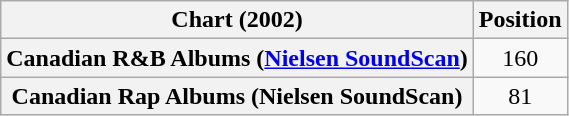<table class="wikitable sortable plainrowheaders" style="text-align:center">
<tr>
<th scope="col">Chart (2002)</th>
<th scope="col">Position</th>
</tr>
<tr>
<th scope="row">Canadian R&B Albums (<a href='#'>Nielsen SoundScan</a>)</th>
<td>160</td>
</tr>
<tr>
<th scope="row">Canadian Rap Albums (Nielsen SoundScan)</th>
<td>81</td>
</tr>
</table>
